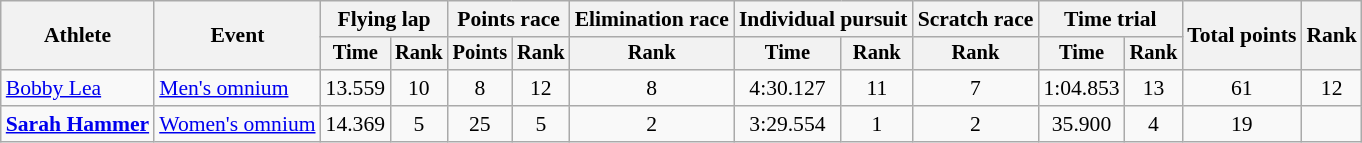<table class=wikitable style=font-size:90%;text-align:center>
<tr>
<th rowspan=2>Athlete</th>
<th rowspan=2>Event</th>
<th colspan=2>Flying lap</th>
<th colspan=2>Points race</th>
<th>Elimination race</th>
<th colspan=2>Individual pursuit</th>
<th>Scratch race</th>
<th colspan=2>Time trial</th>
<th rowspan=2>Total points</th>
<th rowspan=2>Rank</th>
</tr>
<tr style=font-size:95%>
<th>Time</th>
<th>Rank</th>
<th>Points</th>
<th>Rank</th>
<th>Rank</th>
<th>Time</th>
<th>Rank</th>
<th>Rank</th>
<th>Time</th>
<th>Rank</th>
</tr>
<tr>
<td align=left><a href='#'>Bobby Lea</a></td>
<td align=left><a href='#'>Men's omnium</a></td>
<td>13.559</td>
<td>10</td>
<td>8</td>
<td>12</td>
<td>8</td>
<td>4:30.127</td>
<td>11</td>
<td>7</td>
<td>1:04.853</td>
<td>13</td>
<td>61</td>
<td>12</td>
</tr>
<tr>
<td align=left><strong><a href='#'>Sarah Hammer</a></strong></td>
<td align=left><a href='#'>Women's omnium</a></td>
<td>14.369</td>
<td>5</td>
<td>25</td>
<td>5</td>
<td>2</td>
<td>3:29.554</td>
<td>1</td>
<td>2</td>
<td>35.900</td>
<td>4</td>
<td>19</td>
<td></td>
</tr>
</table>
